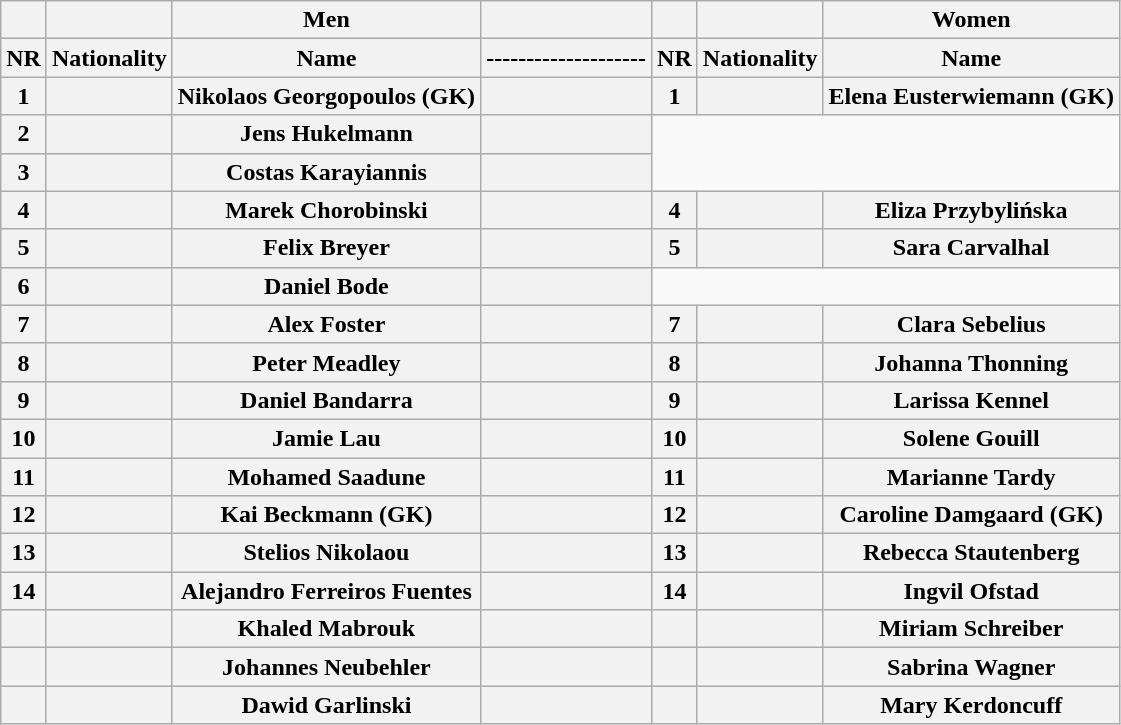<table class="wikitable">
<tr>
<th></th>
<th></th>
<th><strong>Men</strong></th>
<th></th>
<th></th>
<th></th>
<th><strong>Women</strong></th>
</tr>
<tr>
<th>NR</th>
<th>Nationality</th>
<th>Name</th>
<th>--------------------</th>
<th>NR</th>
<th>Nationality</th>
<th>Name</th>
</tr>
<tr>
<th>1</th>
<th></th>
<th>Nikolaos Georgopoulos (GK)</th>
<th></th>
<th>1</th>
<th></th>
<th>Elena Eusterwiemann (GK)</th>
</tr>
<tr>
<th>2</th>
<th></th>
<th>Jens Hukelmann</th>
<th></th>
</tr>
<tr>
<th>3</th>
<th></th>
<th>Costas Karayiannis</th>
<th></th>
</tr>
<tr>
<th>4</th>
<th></th>
<th>Marek Chorobinski</th>
<th></th>
<th>4</th>
<th></th>
<th>Eliza Przybylińska</th>
</tr>
<tr>
<th>5</th>
<th></th>
<th>Felix Breyer</th>
<th></th>
<th>5</th>
<th></th>
<th>Sara Carvalhal</th>
</tr>
<tr>
<th>6</th>
<th></th>
<th>Daniel Bode</th>
<th></th>
</tr>
<tr>
<th>7</th>
<th></th>
<th>Alex Foster</th>
<th></th>
<th>7</th>
<th></th>
<th>Clara Sebelius</th>
</tr>
<tr>
<th>8</th>
<th></th>
<th>Peter Meadley</th>
<th></th>
<th>8</th>
<th></th>
<th>Johanna Thonning</th>
</tr>
<tr>
<th>9</th>
<th></th>
<th>Daniel Bandarra</th>
<th></th>
<th>9</th>
<th></th>
<th>Larissa Kennel</th>
</tr>
<tr>
<th>10</th>
<th></th>
<th>Jamie Lau</th>
<th></th>
<th>10</th>
<th></th>
<th>Solene Gouill</th>
</tr>
<tr>
<th>11</th>
<th></th>
<th>Mohamed Saadune</th>
<th></th>
<th>11</th>
<th></th>
<th>Marianne Tardy</th>
</tr>
<tr>
<th>12</th>
<th></th>
<th>Kai Beckmann (GK)</th>
<th></th>
<th>12</th>
<th></th>
<th>Caroline Damgaard (GK)</th>
</tr>
<tr>
<th>13</th>
<th></th>
<th>Stelios Nikolaou</th>
<th></th>
<th>13</th>
<th></th>
<th>Rebecca Stautenberg</th>
</tr>
<tr>
<th>14</th>
<th></th>
<th>Alejandro Ferreiros Fuentes</th>
<th></th>
<th>14</th>
<th></th>
<th>Ingvil Ofstad</th>
</tr>
<tr>
<th></th>
<th></th>
<th>Khaled Mabrouk</th>
<th></th>
<th></th>
<th></th>
<th>Miriam Schreiber</th>
</tr>
<tr>
<th></th>
<th></th>
<th>Johannes Neubehler</th>
<th></th>
<th></th>
<th></th>
<th>Sabrina Wagner</th>
</tr>
<tr>
<th></th>
<th></th>
<th>Dawid Garlinski</th>
<th></th>
<th></th>
<th></th>
<th>Mary Kerdoncuff</th>
</tr>
</table>
